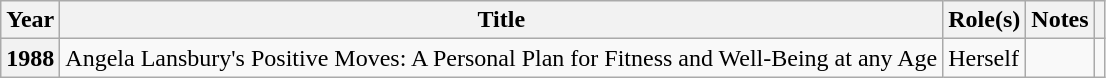<table class="wikitable plainrowheaders sortable">
<tr>
<th scope="col">Year</th>
<th scope="col">Title</th>
<th scope="col">Role(s)</th>
<th scope="col" class="unsortable">Notes</th>
<th scope="col" class="unsortable"></th>
</tr>
<tr>
<th scope=row>1988</th>
<td>Angela Lansbury's Positive Moves: A Personal Plan for Fitness and Well-Being at any Age</td>
<td>Herself</td>
<td></td>
<td style="text-align:center;"></td>
</tr>
</table>
